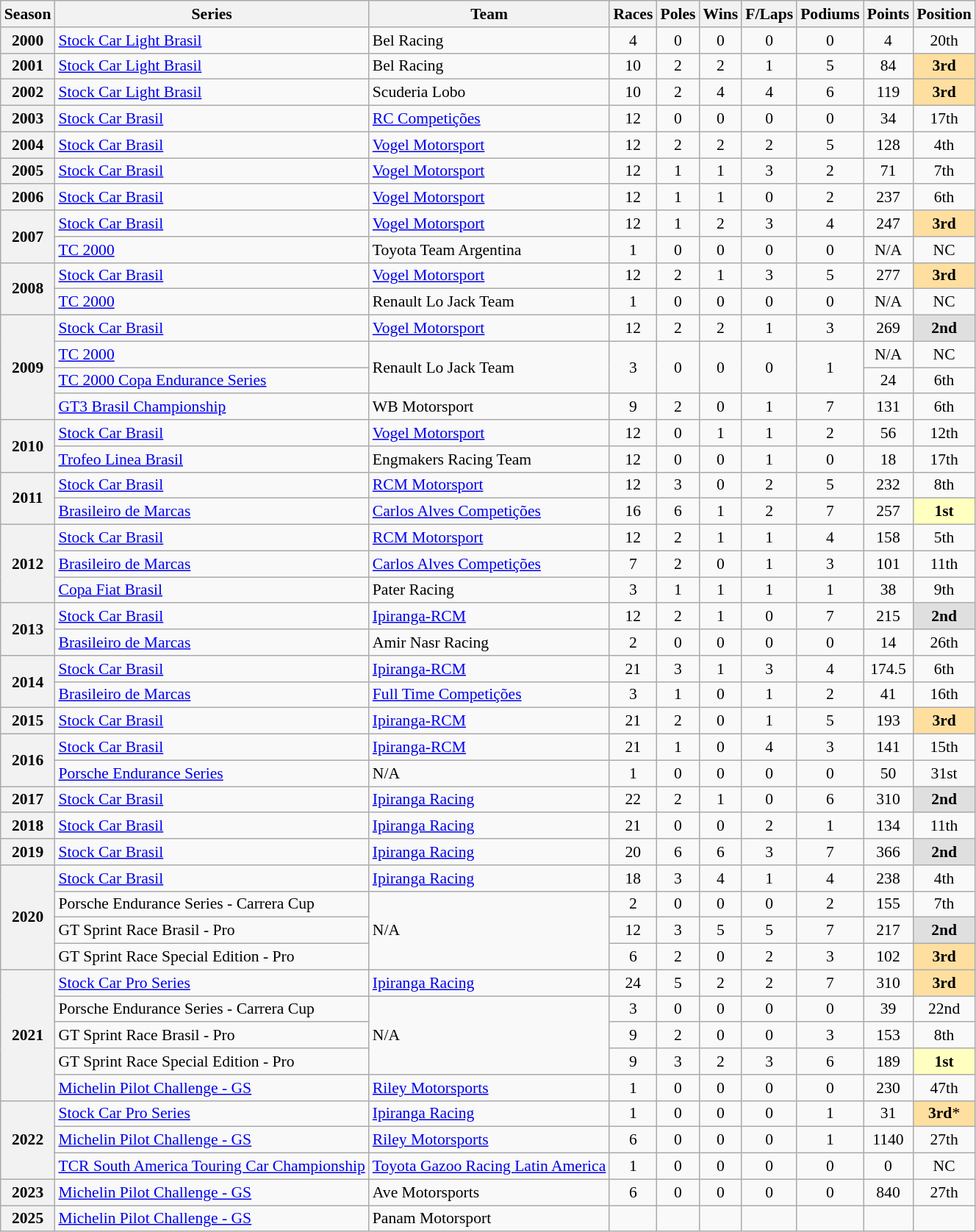<table class="wikitable" style="font-size: 90%; text-align:center">
<tr>
<th>Season</th>
<th>Series</th>
<th>Team</th>
<th>Races</th>
<th>Poles</th>
<th>Wins</th>
<th>F/Laps</th>
<th>Podiums</th>
<th>Points</th>
<th>Position</th>
</tr>
<tr>
<th>2000</th>
<td align=left><a href='#'>Stock Car Light Brasil</a></td>
<td align=left>Bel Racing</td>
<td>4</td>
<td>0</td>
<td>0</td>
<td>0</td>
<td>0</td>
<td>4</td>
<td>20th</td>
</tr>
<tr>
<th>2001</th>
<td align=left><a href='#'>Stock Car Light Brasil</a></td>
<td align=left>Bel Racing</td>
<td>10</td>
<td>2</td>
<td>2</td>
<td>1</td>
<td>5</td>
<td>84</td>
<td style="background:#ffdf9f;"><strong>3rd</strong></td>
</tr>
<tr>
<th>2002</th>
<td align=left><a href='#'>Stock Car Light Brasil</a></td>
<td align=left>Scuderia Lobo</td>
<td>10</td>
<td>2</td>
<td>4</td>
<td>4</td>
<td>6</td>
<td>119</td>
<td style="background:#ffdf9f;"><strong>3rd</strong></td>
</tr>
<tr>
<th>2003</th>
<td align=left><a href='#'>Stock Car Brasil</a></td>
<td align=left><a href='#'>RC Competições</a></td>
<td>12</td>
<td>0</td>
<td>0</td>
<td>0</td>
<td>0</td>
<td>34</td>
<td>17th</td>
</tr>
<tr>
<th>2004</th>
<td align=left><a href='#'>Stock Car Brasil</a></td>
<td align=left><a href='#'>Vogel Motorsport</a></td>
<td>12</td>
<td>2</td>
<td>2</td>
<td>2</td>
<td>5</td>
<td>128</td>
<td>4th</td>
</tr>
<tr>
<th>2005</th>
<td align=left><a href='#'>Stock Car Brasil</a></td>
<td align=left><a href='#'>Vogel Motorsport</a></td>
<td>12</td>
<td>1</td>
<td>1</td>
<td>3</td>
<td>2</td>
<td>71</td>
<td>7th</td>
</tr>
<tr>
<th>2006</th>
<td align=left><a href='#'>Stock Car Brasil</a></td>
<td align=left><a href='#'>Vogel Motorsport</a></td>
<td>12</td>
<td>1</td>
<td>1</td>
<td>0</td>
<td>2</td>
<td>237</td>
<td>6th</td>
</tr>
<tr>
<th rowspan=2>2007</th>
<td align=left><a href='#'>Stock Car Brasil</a></td>
<td align=left><a href='#'>Vogel Motorsport</a></td>
<td>12</td>
<td>1</td>
<td>2</td>
<td>3</td>
<td>4</td>
<td>247</td>
<td style="background:#ffdf9f;"><strong>3rd</strong></td>
</tr>
<tr>
<td align=left><a href='#'>TC 2000</a></td>
<td align=left>Toyota Team Argentina</td>
<td>1</td>
<td>0</td>
<td>0</td>
<td>0</td>
<td>0</td>
<td align="center">N/A</td>
<td>NC</td>
</tr>
<tr>
<th rowspan=2>2008</th>
<td align=left><a href='#'>Stock Car Brasil</a></td>
<td align=left><a href='#'>Vogel Motorsport</a></td>
<td>12</td>
<td>2</td>
<td>1</td>
<td>3</td>
<td>5</td>
<td>277</td>
<td style="background:#ffdf9f;"><strong>3rd</strong></td>
</tr>
<tr>
<td align=left><a href='#'>TC 2000</a></td>
<td align=left>Renault Lo Jack Team</td>
<td>1</td>
<td>0</td>
<td>0</td>
<td>0</td>
<td>0</td>
<td align="center">N/A</td>
<td>NC</td>
</tr>
<tr>
<th rowspan=4>2009</th>
<td align=left><a href='#'>Stock Car Brasil</a></td>
<td align=left><a href='#'>Vogel Motorsport</a></td>
<td>12</td>
<td>2</td>
<td>2</td>
<td>1</td>
<td>3</td>
<td>269</td>
<td style="background:#DFDFDF;"><strong>2nd</strong></td>
</tr>
<tr>
<td align=left><a href='#'>TC 2000</a></td>
<td rowspan=2 align=left>Renault Lo Jack Team</td>
<td rowspan=2>3</td>
<td rowspan=2>0</td>
<td rowspan=2>0</td>
<td rowspan=2>0</td>
<td rowspan=2>1</td>
<td align="center">N/A</td>
<td>NC</td>
</tr>
<tr>
<td align=left><a href='#'>TC 2000 Copa Endurance Series</a></td>
<td>24</td>
<td>6th</td>
</tr>
<tr>
<td align=left><a href='#'>GT3 Brasil Championship</a></td>
<td align=left>WB Motorsport</td>
<td>9</td>
<td>2</td>
<td>0</td>
<td>1</td>
<td>7</td>
<td>131</td>
<td>6th</td>
</tr>
<tr>
<th rowspan=2>2010</th>
<td align=left><a href='#'>Stock Car Brasil</a></td>
<td align=left><a href='#'>Vogel Motorsport</a></td>
<td>12</td>
<td>0</td>
<td>1</td>
<td>1</td>
<td>2</td>
<td>56</td>
<td>12th</td>
</tr>
<tr>
<td align=left><a href='#'>Trofeo Linea Brasil</a></td>
<td align=left>Engmakers Racing Team</td>
<td>12</td>
<td>0</td>
<td>0</td>
<td>1</td>
<td>0</td>
<td>18</td>
<td>17th</td>
</tr>
<tr>
<th rowspan=2>2011</th>
<td align=left><a href='#'>Stock Car Brasil</a></td>
<td align=left><a href='#'>RCM Motorsport</a></td>
<td>12</td>
<td>3</td>
<td>0</td>
<td>2</td>
<td>5</td>
<td>232</td>
<td>8th</td>
</tr>
<tr>
<td align=left><a href='#'>Brasileiro de Marcas</a></td>
<td align=left><a href='#'>Carlos Alves Competições</a></td>
<td>16</td>
<td>6</td>
<td>1</td>
<td>2</td>
<td>7</td>
<td>257</td>
<td style="background:#FFFFBF;"><strong>1st</strong></td>
</tr>
<tr>
<th rowspan=3>2012</th>
<td align=left><a href='#'>Stock Car Brasil</a></td>
<td align=left><a href='#'>RCM Motorsport</a></td>
<td>12</td>
<td>2</td>
<td>1</td>
<td>1</td>
<td>4</td>
<td>158</td>
<td>5th</td>
</tr>
<tr>
<td align=left><a href='#'>Brasileiro de Marcas</a></td>
<td align=left><a href='#'>Carlos Alves Competições</a></td>
<td>7</td>
<td>2</td>
<td>0</td>
<td>1</td>
<td>3</td>
<td>101</td>
<td>11th</td>
</tr>
<tr>
<td align=left><a href='#'>Copa Fiat Brasil</a></td>
<td align=left>Pater Racing</td>
<td>3</td>
<td>1</td>
<td>1</td>
<td>1</td>
<td>1</td>
<td>38</td>
<td>9th</td>
</tr>
<tr>
<th rowspan=2>2013</th>
<td align=left><a href='#'>Stock Car Brasil</a></td>
<td align=left><a href='#'>Ipiranga-RCM</a></td>
<td>12</td>
<td>2</td>
<td>1</td>
<td>0</td>
<td>7</td>
<td>215</td>
<td style="background:#DFDFDF;"><strong>2nd</strong></td>
</tr>
<tr>
<td align=left><a href='#'>Brasileiro de Marcas</a></td>
<td align=left>Amir Nasr Racing</td>
<td>2</td>
<td>0</td>
<td>0</td>
<td>0</td>
<td>0</td>
<td>14</td>
<td>26th</td>
</tr>
<tr>
<th rowspan=2>2014</th>
<td align=left><a href='#'>Stock Car Brasil</a></td>
<td align=left><a href='#'>Ipiranga-RCM</a></td>
<td>21</td>
<td>3</td>
<td>1</td>
<td>3</td>
<td>4</td>
<td>174.5</td>
<td>6th</td>
</tr>
<tr>
<td align=left><a href='#'>Brasileiro de Marcas</a></td>
<td align=left><a href='#'>Full Time Competições</a></td>
<td>3</td>
<td>1</td>
<td>0</td>
<td>1</td>
<td>2</td>
<td>41</td>
<td>16th</td>
</tr>
<tr>
<th>2015</th>
<td align=left><a href='#'>Stock Car Brasil</a></td>
<td align=left><a href='#'>Ipiranga-RCM</a></td>
<td>21</td>
<td>2</td>
<td>0</td>
<td>1</td>
<td>5</td>
<td>193</td>
<td style="background:#ffdf9f;"><strong>3rd</strong></td>
</tr>
<tr>
<th rowspan=2>2016</th>
<td align=left><a href='#'>Stock Car Brasil</a></td>
<td align=left><a href='#'>Ipiranga-RCM</a></td>
<td>21</td>
<td>1</td>
<td>0</td>
<td>4</td>
<td>3</td>
<td>141</td>
<td>15th</td>
</tr>
<tr>
<td align=left><a href='#'>Porsche Endurance Series</a></td>
<td align=left>N/A</td>
<td>1</td>
<td>0</td>
<td>0</td>
<td>0</td>
<td>0</td>
<td>50</td>
<td>31st</td>
</tr>
<tr>
<th>2017</th>
<td align=left><a href='#'>Stock Car Brasil</a></td>
<td align=left><a href='#'>Ipiranga Racing</a></td>
<td>22</td>
<td>2</td>
<td>1</td>
<td>0</td>
<td>6</td>
<td>310</td>
<td style="background:#DFDFDF;"><strong>2nd</strong></td>
</tr>
<tr>
<th>2018</th>
<td align=left><a href='#'>Stock Car Brasil</a></td>
<td align=left><a href='#'>Ipiranga Racing</a></td>
<td>21</td>
<td>0</td>
<td>0</td>
<td>2</td>
<td>1</td>
<td>134</td>
<td>11th</td>
</tr>
<tr>
<th>2019</th>
<td align=left><a href='#'>Stock Car Brasil</a></td>
<td align=left><a href='#'>Ipiranga Racing</a></td>
<td>20</td>
<td>6</td>
<td>6</td>
<td>3</td>
<td>7</td>
<td>366</td>
<td style="background:#DFDFDF;"><strong>2nd</strong></td>
</tr>
<tr>
<th rowspan=4>2020</th>
<td align=left><a href='#'>Stock Car Brasil</a></td>
<td align=left><a href='#'>Ipiranga Racing</a></td>
<td>18</td>
<td>3</td>
<td>4</td>
<td>1</td>
<td>4</td>
<td>238</td>
<td>4th</td>
</tr>
<tr>
<td align=left>Porsche Endurance Series - Carrera Cup</td>
<td align=left rowspan=3>N/A</td>
<td>2</td>
<td>0</td>
<td>0</td>
<td>0</td>
<td>2</td>
<td>155</td>
<td>7th</td>
</tr>
<tr>
<td align=left>GT Sprint Race Brasil - Pro</td>
<td>12</td>
<td>3</td>
<td>5</td>
<td>5</td>
<td>7</td>
<td>217</td>
<td style="background:#DFDFDF;"><strong>2nd</strong></td>
</tr>
<tr>
<td align=left>GT Sprint Race Special Edition - Pro</td>
<td>6</td>
<td>2</td>
<td>0</td>
<td>2</td>
<td>3</td>
<td>102</td>
<td style="background:#ffdf9f;"><strong>3rd</strong></td>
</tr>
<tr>
<th rowspan=5>2021</th>
<td align=left><a href='#'>Stock Car Pro Series</a></td>
<td align=left><a href='#'>Ipiranga Racing</a></td>
<td>24</td>
<td>5</td>
<td>2</td>
<td>2</td>
<td>7</td>
<td>310</td>
<td style="background:#ffdf9f;"><strong>3rd</strong></td>
</tr>
<tr>
<td align=left>Porsche Endurance Series - Carrera Cup</td>
<td align=left rowspan=3>N/A</td>
<td>3</td>
<td>0</td>
<td>0</td>
<td>0</td>
<td>0</td>
<td>39</td>
<td>22nd</td>
</tr>
<tr>
<td align=left>GT Sprint Race Brasil - Pro</td>
<td>9</td>
<td>2</td>
<td>0</td>
<td>0</td>
<td>3</td>
<td>153</td>
<td>8th</td>
</tr>
<tr>
<td align=left>GT Sprint Race Special Edition - Pro</td>
<td>9</td>
<td>3</td>
<td>2</td>
<td>3</td>
<td>6</td>
<td>189</td>
<td style="background:#FFFFBF;"><strong>1st</strong></td>
</tr>
<tr>
<td align=left><a href='#'>Michelin Pilot Challenge - GS</a></td>
<td align=left><a href='#'>Riley Motorsports</a></td>
<td>1</td>
<td>0</td>
<td>0</td>
<td>0</td>
<td>0</td>
<td>230</td>
<td>47th</td>
</tr>
<tr>
<th rowspan="3">2022</th>
<td align=left><a href='#'>Stock Car Pro Series</a></td>
<td align=left><a href='#'>Ipiranga Racing</a></td>
<td>1</td>
<td>0</td>
<td>0</td>
<td>0</td>
<td>1</td>
<td>31</td>
<td style="background:#ffdf9f;"><strong>3rd</strong>*</td>
</tr>
<tr>
<td align=left><a href='#'>Michelin Pilot Challenge - GS</a></td>
<td align=left><a href='#'>Riley Motorsports</a></td>
<td>6</td>
<td>0</td>
<td>0</td>
<td>0</td>
<td>1</td>
<td>1140</td>
<td>27th</td>
</tr>
<tr>
<td align=left><a href='#'>TCR South America Touring Car Championship</a></td>
<td align=left><a href='#'>Toyota Gazoo Racing Latin America</a></td>
<td>1</td>
<td>0</td>
<td>0</td>
<td>0</td>
<td>0</td>
<td>0</td>
<td>NC</td>
</tr>
<tr>
<th>2023</th>
<td align=left><a href='#'>Michelin Pilot Challenge - GS</a></td>
<td align=left>Ave Motorsports</td>
<td>6</td>
<td>0</td>
<td>0</td>
<td>0</td>
<td>0</td>
<td>840</td>
<td>27th</td>
</tr>
<tr>
<th>2025</th>
<td align="left"><a href='#'>Michelin Pilot Challenge - GS</a></td>
<td align="left">Panam Motorsport</td>
<td></td>
<td></td>
<td></td>
<td></td>
<td></td>
<td></td>
<td></td>
</tr>
</table>
